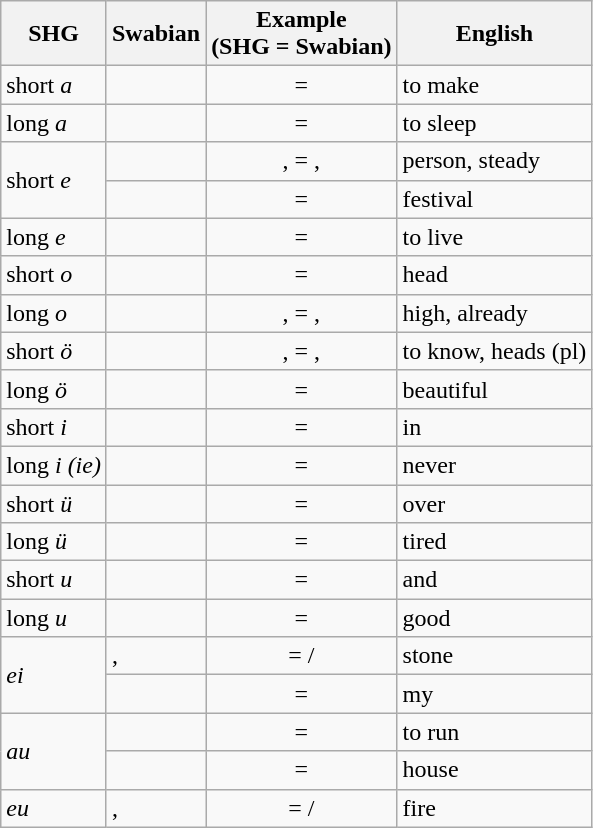<table class="wikitable">
<tr>
<th>SHG</th>
<th>Swabian</th>
<th>Example<br>(SHG = Swabian)</th>
<th>English</th>
</tr>
<tr>
<td>short <em>a</em> </td>
<td></td>
<td align="center"> = </td>
<td>to make</td>
</tr>
<tr>
<td>long <em>a</em> </td>
<td></td>
<td align="center"> = </td>
<td>to sleep</td>
</tr>
<tr>
<td rowspan="2">short <em>e</em> </td>
<td></td>
<td align="center">,  = , </td>
<td>person, steady</td>
</tr>
<tr>
<td></td>
<td align="center"> = </td>
<td>festival</td>
</tr>
<tr>
<td>long <em>e</em> </td>
<td></td>
<td align="center"> = </td>
<td>to live</td>
</tr>
<tr>
<td>short <em>o</em> </td>
<td></td>
<td align="center"> = </td>
<td>head</td>
</tr>
<tr>
<td>long <em>o</em> </td>
<td></td>
<td align="center">,  = , </td>
<td>high, already</td>
</tr>
<tr>
<td>short <em>ö</em> </td>
<td></td>
<td align="center">,  = , </td>
<td>to know, heads (pl)</td>
</tr>
<tr>
<td>long <em>ö</em> </td>
<td></td>
<td align="center"> = </td>
<td>beautiful</td>
</tr>
<tr>
<td>short <em>i</em> </td>
<td></td>
<td align="center"> = </td>
<td>in</td>
</tr>
<tr>
<td>long <em>i (ie)</em> </td>
<td></td>
<td align="center"> = </td>
<td>never</td>
</tr>
<tr>
<td>short <em>ü</em> </td>
<td></td>
<td align="center"> = </td>
<td>over</td>
</tr>
<tr>
<td>long <em>ü</em> </td>
<td></td>
<td align="center"> = </td>
<td>tired</td>
</tr>
<tr>
<td>short <em>u</em> </td>
<td></td>
<td align="center"> = </td>
<td>and</td>
</tr>
<tr>
<td>long <em>u</em> </td>
<td></td>
<td align="center"> = </td>
<td>good</td>
</tr>
<tr>
<td rowspan="2"><em>ei</em> </td>
<td>, </td>
<td align="center"> = /</td>
<td>stone</td>
</tr>
<tr>
<td></td>
<td align="center"> = </td>
<td>my</td>
</tr>
<tr>
<td rowspan="2"><em>au</em> </td>
<td></td>
<td align="center"> = </td>
<td>to run</td>
</tr>
<tr>
<td></td>
<td align="center"> = </td>
<td>house</td>
</tr>
<tr>
<td><em>eu</em> </td>
<td>, </td>
<td align="center"> = /</td>
<td>fire</td>
</tr>
</table>
